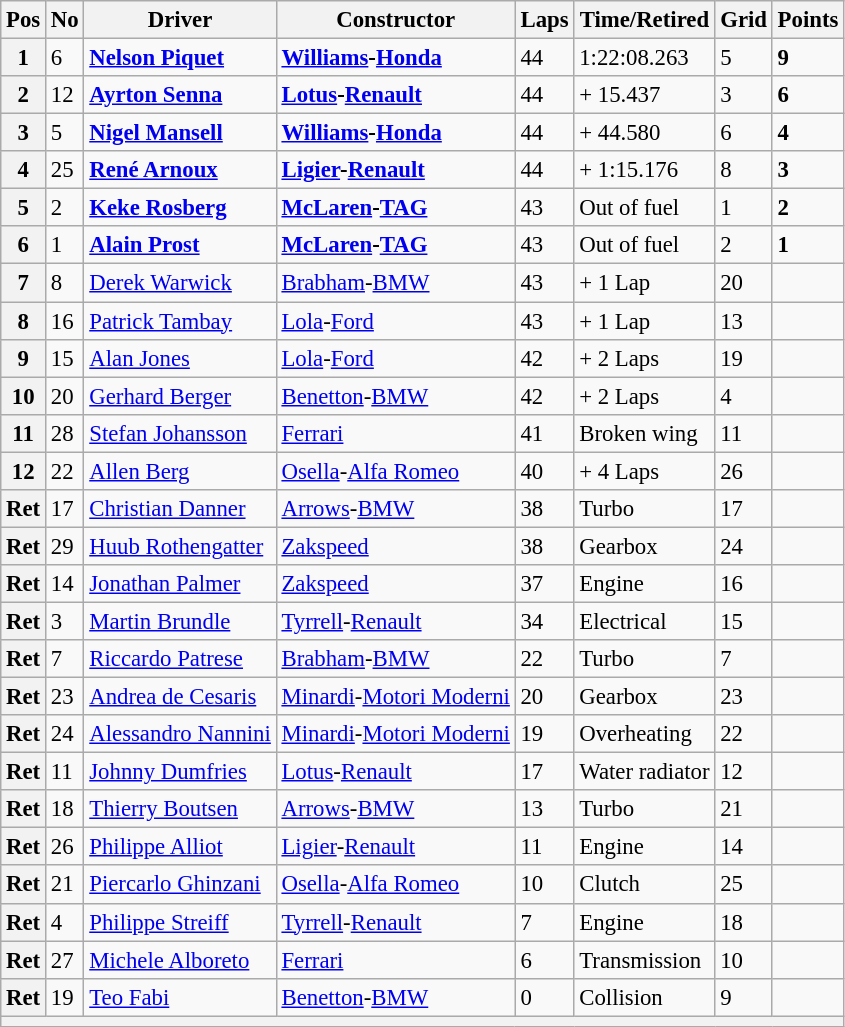<table class="wikitable" style="font-size: 95%;">
<tr>
<th>Pos</th>
<th>No</th>
<th>Driver</th>
<th>Constructor</th>
<th>Laps</th>
<th>Time/Retired</th>
<th>Grid</th>
<th>Points</th>
</tr>
<tr>
<th>1</th>
<td>6</td>
<td> <strong><a href='#'>Nelson Piquet</a></strong></td>
<td><strong><a href='#'>Williams</a>-<a href='#'>Honda</a></strong></td>
<td>44</td>
<td>1:22:08.263</td>
<td>5</td>
<td><strong>9</strong></td>
</tr>
<tr>
<th>2</th>
<td>12</td>
<td> <strong><a href='#'>Ayrton Senna</a></strong></td>
<td><strong><a href='#'>Lotus</a>-<a href='#'>Renault</a></strong></td>
<td>44</td>
<td>+ 15.437</td>
<td>3</td>
<td><strong>6</strong></td>
</tr>
<tr>
<th>3</th>
<td>5</td>
<td> <strong><a href='#'>Nigel Mansell</a></strong></td>
<td><strong><a href='#'>Williams</a>-<a href='#'>Honda</a></strong></td>
<td>44</td>
<td>+ 44.580</td>
<td>6</td>
<td><strong>4</strong></td>
</tr>
<tr>
<th>4</th>
<td>25</td>
<td> <strong><a href='#'>René Arnoux</a></strong></td>
<td><strong><a href='#'>Ligier</a>-<a href='#'>Renault</a></strong></td>
<td>44</td>
<td>+ 1:15.176</td>
<td>8</td>
<td><strong>3</strong></td>
</tr>
<tr>
<th>5</th>
<td>2</td>
<td> <strong><a href='#'>Keke Rosberg</a></strong></td>
<td><strong><a href='#'>McLaren</a>-<a href='#'>TAG</a></strong></td>
<td>43</td>
<td>Out of fuel</td>
<td>1</td>
<td><strong>2</strong></td>
</tr>
<tr>
<th>6</th>
<td>1</td>
<td> <strong><a href='#'>Alain Prost</a></strong></td>
<td><strong><a href='#'>McLaren</a>-<a href='#'>TAG</a></strong></td>
<td>43</td>
<td>Out of fuel</td>
<td>2</td>
<td><strong>1</strong></td>
</tr>
<tr>
<th>7</th>
<td>8</td>
<td> <a href='#'>Derek Warwick</a></td>
<td><a href='#'>Brabham</a>-<a href='#'>BMW</a></td>
<td>43</td>
<td>+ 1 Lap</td>
<td>20</td>
<td> </td>
</tr>
<tr>
<th>8</th>
<td>16</td>
<td> <a href='#'>Patrick Tambay</a></td>
<td><a href='#'>Lola</a>-<a href='#'>Ford</a></td>
<td>43</td>
<td>+ 1 Lap</td>
<td>13</td>
<td> </td>
</tr>
<tr>
<th>9</th>
<td>15</td>
<td> <a href='#'>Alan Jones</a></td>
<td><a href='#'>Lola</a>-<a href='#'>Ford</a></td>
<td>42</td>
<td>+ 2 Laps</td>
<td>19</td>
<td> </td>
</tr>
<tr>
<th>10</th>
<td>20</td>
<td> <a href='#'>Gerhard Berger</a></td>
<td><a href='#'>Benetton</a>-<a href='#'>BMW</a></td>
<td>42</td>
<td>+ 2 Laps</td>
<td>4</td>
<td> </td>
</tr>
<tr>
<th>11</th>
<td>28</td>
<td> <a href='#'>Stefan Johansson</a></td>
<td><a href='#'>Ferrari</a></td>
<td>41</td>
<td>Broken wing</td>
<td>11</td>
<td> </td>
</tr>
<tr>
<th>12</th>
<td>22</td>
<td> <a href='#'>Allen Berg</a></td>
<td><a href='#'>Osella</a>-<a href='#'>Alfa Romeo</a></td>
<td>40</td>
<td>+ 4 Laps</td>
<td>26</td>
<td> </td>
</tr>
<tr>
<th>Ret</th>
<td>17</td>
<td> <a href='#'>Christian Danner</a></td>
<td><a href='#'>Arrows</a>-<a href='#'>BMW</a></td>
<td>38</td>
<td>Turbo</td>
<td>17</td>
<td> </td>
</tr>
<tr>
<th>Ret</th>
<td>29</td>
<td> <a href='#'>Huub Rothengatter</a></td>
<td><a href='#'>Zakspeed</a></td>
<td>38</td>
<td>Gearbox</td>
<td>24</td>
<td> </td>
</tr>
<tr>
<th>Ret</th>
<td>14</td>
<td> <a href='#'>Jonathan Palmer</a></td>
<td><a href='#'>Zakspeed</a></td>
<td>37</td>
<td>Engine</td>
<td>16</td>
<td> </td>
</tr>
<tr>
<th>Ret</th>
<td>3</td>
<td> <a href='#'>Martin Brundle</a></td>
<td><a href='#'>Tyrrell</a>-<a href='#'>Renault</a></td>
<td>34</td>
<td>Electrical</td>
<td>15</td>
<td> </td>
</tr>
<tr>
<th>Ret</th>
<td>7</td>
<td> <a href='#'>Riccardo Patrese</a></td>
<td><a href='#'>Brabham</a>-<a href='#'>BMW</a></td>
<td>22</td>
<td>Turbo</td>
<td>7</td>
<td> </td>
</tr>
<tr>
<th>Ret</th>
<td>23</td>
<td> <a href='#'>Andrea de Cesaris</a></td>
<td><a href='#'>Minardi</a>-<a href='#'>Motori Moderni</a></td>
<td>20</td>
<td>Gearbox</td>
<td>23</td>
<td> </td>
</tr>
<tr>
<th>Ret</th>
<td>24</td>
<td> <a href='#'>Alessandro Nannini</a></td>
<td><a href='#'>Minardi</a>-<a href='#'>Motori Moderni</a></td>
<td>19</td>
<td>Overheating</td>
<td>22</td>
<td> </td>
</tr>
<tr>
<th>Ret</th>
<td>11</td>
<td> <a href='#'>Johnny Dumfries</a></td>
<td><a href='#'>Lotus</a>-<a href='#'>Renault</a></td>
<td>17</td>
<td>Water radiator</td>
<td>12</td>
<td> </td>
</tr>
<tr>
<th>Ret</th>
<td>18</td>
<td> <a href='#'>Thierry Boutsen</a></td>
<td><a href='#'>Arrows</a>-<a href='#'>BMW</a></td>
<td>13</td>
<td>Turbo</td>
<td>21</td>
<td> </td>
</tr>
<tr>
<th>Ret</th>
<td>26</td>
<td> <a href='#'>Philippe Alliot</a></td>
<td><a href='#'>Ligier</a>-<a href='#'>Renault</a></td>
<td>11</td>
<td>Engine</td>
<td>14</td>
<td> </td>
</tr>
<tr>
<th>Ret</th>
<td>21</td>
<td> <a href='#'>Piercarlo Ghinzani</a></td>
<td><a href='#'>Osella</a>-<a href='#'>Alfa Romeo</a></td>
<td>10</td>
<td>Clutch</td>
<td>25</td>
<td> </td>
</tr>
<tr>
<th>Ret</th>
<td>4</td>
<td> <a href='#'>Philippe Streiff</a></td>
<td><a href='#'>Tyrrell</a>-<a href='#'>Renault</a></td>
<td>7</td>
<td>Engine</td>
<td>18</td>
<td> </td>
</tr>
<tr>
<th>Ret</th>
<td>27</td>
<td> <a href='#'>Michele Alboreto</a></td>
<td><a href='#'>Ferrari</a></td>
<td>6</td>
<td>Transmission</td>
<td>10</td>
<td> </td>
</tr>
<tr>
<th>Ret</th>
<td>19</td>
<td> <a href='#'>Teo Fabi</a></td>
<td><a href='#'>Benetton</a>-<a href='#'>BMW</a></td>
<td>0</td>
<td>Collision</td>
<td>9</td>
<td> </td>
</tr>
<tr>
<th colspan="8"></th>
</tr>
</table>
